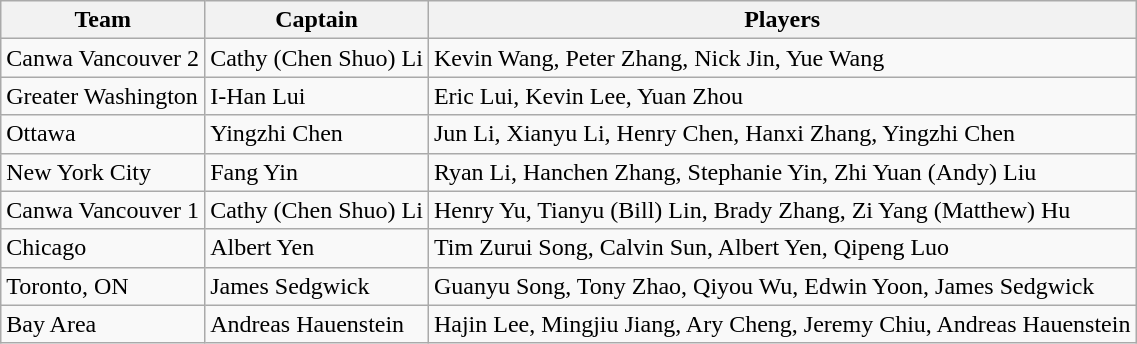<table class="wikitable">
<tr>
<th>Team</th>
<th>Captain</th>
<th>Players</th>
</tr>
<tr>
<td>Canwa Vancouver 2</td>
<td>Cathy (Chen Shuo) Li</td>
<td>Kevin Wang, Peter Zhang, Nick Jin, Yue Wang</td>
</tr>
<tr>
<td>Greater Washington</td>
<td>I-Han Lui</td>
<td>Eric Lui, Kevin Lee, Yuan Zhou</td>
</tr>
<tr>
<td>Ottawa</td>
<td>Yingzhi Chen</td>
<td>Jun Li, Xianyu Li, Henry Chen, Hanxi Zhang, Yingzhi Chen</td>
</tr>
<tr>
<td>New York City</td>
<td>Fang Yin</td>
<td>Ryan Li, Hanchen Zhang, Stephanie Yin, Zhi Yuan (Andy) Liu</td>
</tr>
<tr>
<td>Canwa Vancouver 1</td>
<td>Cathy (Chen Shuo) Li</td>
<td>Henry Yu, Tianyu (Bill) Lin, Brady Zhang, Zi Yang (Matthew) Hu</td>
</tr>
<tr>
<td>Chicago</td>
<td>Albert Yen</td>
<td>Tim Zurui Song, Calvin Sun, Albert Yen, Qipeng Luo</td>
</tr>
<tr>
<td>Toronto, ON</td>
<td>James Sedgwick</td>
<td>Guanyu Song, Tony Zhao, Qiyou Wu, Edwin Yoon, James Sedgwick</td>
</tr>
<tr>
<td>Bay Area</td>
<td>Andreas Hauenstein</td>
<td>Hajin Lee, Mingjiu Jiang, Ary Cheng, Jeremy Chiu, Andreas Hauenstein</td>
</tr>
</table>
